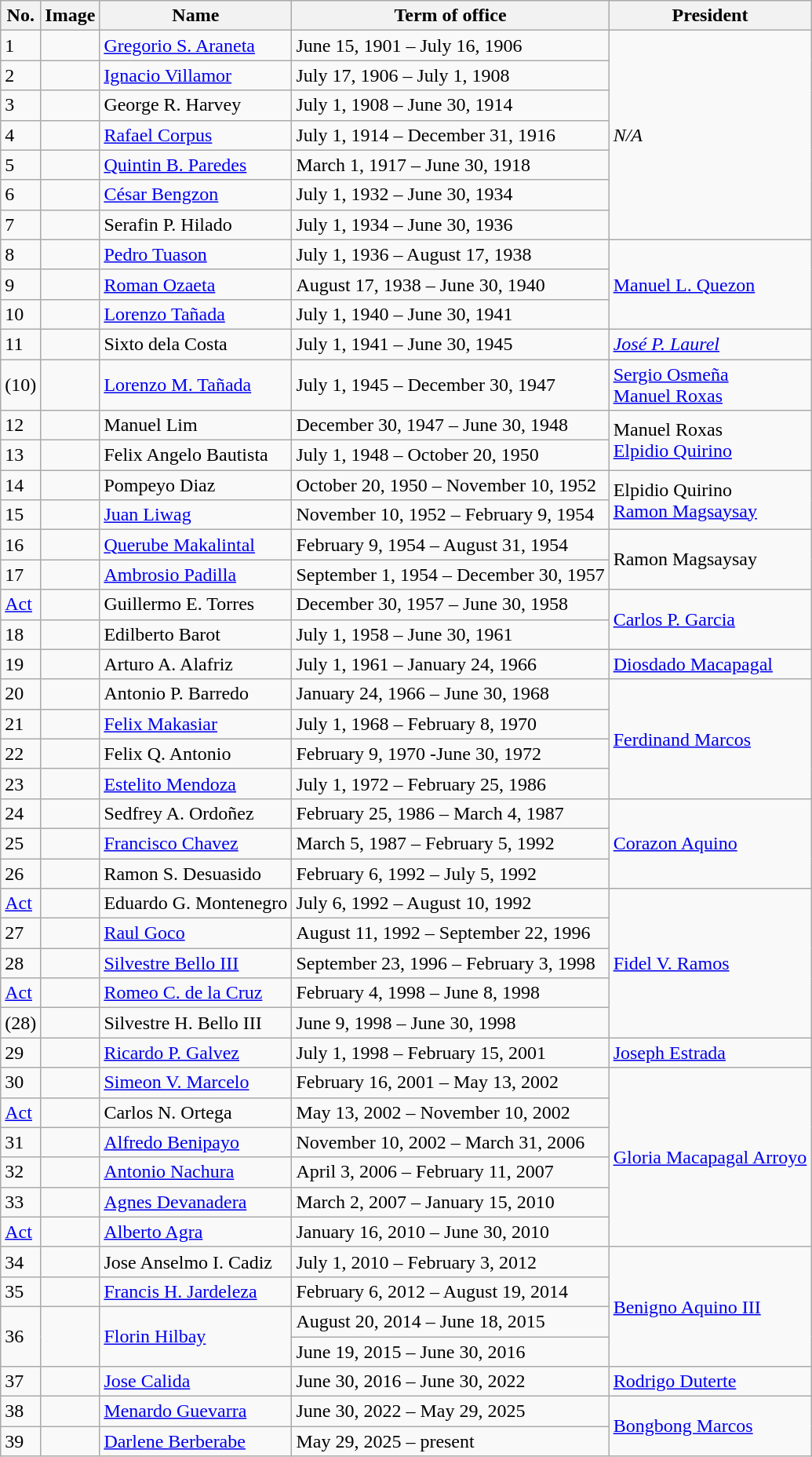<table class=wikitable>
<tr>
<th>No.</th>
<th>Image</th>
<th>Name</th>
<th>Term of office</th>
<th>President</th>
</tr>
<tr>
<td>1</td>
<td></td>
<td><a href='#'>Gregorio S. Araneta</a></td>
<td>June 15, 1901 – July 16, 1906</td>
<td rowspan="7"><em>N/A</em></td>
</tr>
<tr>
<td>2</td>
<td></td>
<td><a href='#'>Ignacio Villamor</a></td>
<td>July 17, 1906 – July 1, 1908</td>
</tr>
<tr>
<td>3</td>
<td></td>
<td>George R. Harvey</td>
<td>July 1, 1908 – June 30, 1914</td>
</tr>
<tr>
<td>4</td>
<td></td>
<td><a href='#'>Rafael Corpus</a></td>
<td>July 1, 1914 – December 31, 1916</td>
</tr>
<tr>
<td>5</td>
<td></td>
<td><a href='#'>Quintin B. Paredes</a></td>
<td>March 1, 1917 – June 30, 1918</td>
</tr>
<tr>
<td>6</td>
<td></td>
<td><a href='#'>César Bengzon</a></td>
<td>July 1, 1932 – June 30, 1934</td>
</tr>
<tr>
<td>7</td>
<td></td>
<td>Serafin P. Hilado</td>
<td>July 1, 1934 – June 30, 1936</td>
</tr>
<tr>
<td>8</td>
<td></td>
<td><a href='#'>Pedro Tuason</a></td>
<td>July 1, 1936 – August 17, 1938</td>
<td rowspan="3"><a href='#'>Manuel L. Quezon</a></td>
</tr>
<tr>
<td>9</td>
<td></td>
<td><a href='#'>Roman Ozaeta</a></td>
<td>August 17, 1938 – June 30, 1940</td>
</tr>
<tr>
<td>10</td>
<td></td>
<td><a href='#'>Lorenzo Tañada</a></td>
<td>July 1, 1940 – June 30, 1941</td>
</tr>
<tr>
<td>11</td>
<td></td>
<td>Sixto dela Costa</td>
<td>July 1, 1941 – June 30, 1945</td>
<td><em><a href='#'>José P. Laurel</a></em></td>
</tr>
<tr>
<td>(10)</td>
<td></td>
<td><a href='#'>Lorenzo M. Tañada</a></td>
<td>July 1, 1945 – December 30, 1947</td>
<td><a href='#'>Sergio Osmeña</a><br><a href='#'>Manuel Roxas</a></td>
</tr>
<tr>
<td>12</td>
<td></td>
<td>Manuel Lim</td>
<td>December 30, 1947 – June 30, 1948</td>
<td rowspan="2">Manuel Roxas<br><a href='#'>Elpidio Quirino</a></td>
</tr>
<tr>
<td>13</td>
<td></td>
<td>Felix Angelo Bautista</td>
<td>July 1, 1948 – October 20, 1950</td>
</tr>
<tr>
<td>14</td>
<td></td>
<td>Pompeyo Diaz</td>
<td>October 20, 1950 – November 10, 1952</td>
<td rowspan="2">Elpidio Quirino<br><a href='#'>Ramon Magsaysay</a></td>
</tr>
<tr>
<td>15</td>
<td></td>
<td><a href='#'>Juan Liwag</a></td>
<td>November 10, 1952 – February 9, 1954</td>
</tr>
<tr>
<td>16</td>
<td></td>
<td><a href='#'>Querube Makalintal</a></td>
<td>February 9, 1954 – August 31, 1954</td>
<td rowspan="2">Ramon Magsaysay</td>
</tr>
<tr>
<td>17</td>
<td></td>
<td><a href='#'>Ambrosio Padilla</a></td>
<td>September 1, 1954 – December 30, 1957</td>
</tr>
<tr>
<td><a href='#'>Act</a></td>
<td></td>
<td>Guillermo E. Torres</td>
<td>December 30, 1957 – June 30, 1958</td>
<td rowspan="2"><a href='#'>Carlos P. Garcia</a></td>
</tr>
<tr>
<td>18</td>
<td></td>
<td>Edilberto Barot</td>
<td>July 1, 1958 – June 30, 1961</td>
</tr>
<tr>
<td>19</td>
<td></td>
<td>Arturo A. Alafriz</td>
<td>July 1, 1961 – January 24, 1966</td>
<td><a href='#'>Diosdado Macapagal</a></td>
</tr>
<tr>
<td>20</td>
<td></td>
<td>Antonio P. Barredo</td>
<td>January 24, 1966 – June 30, 1968</td>
<td rowspan="4"><a href='#'>Ferdinand Marcos</a></td>
</tr>
<tr>
<td>21</td>
<td></td>
<td><a href='#'>Felix Makasiar</a></td>
<td>July 1, 1968 – February 8, 1970</td>
</tr>
<tr>
<td>22</td>
<td></td>
<td>Felix Q. Antonio</td>
<td>February 9, 1970 -June 30, 1972</td>
</tr>
<tr>
<td>23</td>
<td></td>
<td><a href='#'>Estelito Mendoza</a></td>
<td>July 1, 1972 – February 25, 1986</td>
</tr>
<tr>
<td>24</td>
<td></td>
<td>Sedfrey A. Ordoñez</td>
<td>February 25, 1986 – March 4, 1987</td>
<td rowspan="3"><a href='#'>Corazon Aquino</a></td>
</tr>
<tr>
<td>25</td>
<td></td>
<td><a href='#'>Francisco Chavez</a></td>
<td>March 5, 1987 – February 5, 1992</td>
</tr>
<tr>
<td>26</td>
<td></td>
<td>Ramon S. Desuasido</td>
<td>February 6, 1992 – July 5, 1992</td>
</tr>
<tr>
<td><a href='#'>Act</a></td>
<td></td>
<td>Eduardo G. Montenegro</td>
<td>July 6, 1992 – August 10, 1992</td>
<td rowspan="5"><a href='#'>Fidel V. Ramos</a></td>
</tr>
<tr>
<td>27</td>
<td></td>
<td><a href='#'>Raul Goco</a></td>
<td>August 11, 1992 – September 22, 1996</td>
</tr>
<tr>
<td>28</td>
<td></td>
<td><a href='#'>Silvestre Bello III</a></td>
<td>September 23, 1996 – February 3, 1998</td>
</tr>
<tr>
<td><a href='#'>Act</a></td>
<td></td>
<td><a href='#'>Romeo C. de la Cruz</a></td>
<td>February 4, 1998 – June 8, 1998</td>
</tr>
<tr>
<td>(28)</td>
<td></td>
<td>Silvestre H. Bello III</td>
<td>June 9, 1998 – June 30, 1998</td>
</tr>
<tr>
<td>29</td>
<td></td>
<td><a href='#'>Ricardo P. Galvez</a></td>
<td>July 1, 1998 – February 15, 2001</td>
<td><a href='#'>Joseph Estrada</a></td>
</tr>
<tr>
<td>30</td>
<td></td>
<td><a href='#'>Simeon V. Marcelo</a></td>
<td>February 16, 2001 – May 13, 2002</td>
<td rowspan="6"><a href='#'>Gloria Macapagal Arroyo</a></td>
</tr>
<tr>
<td><a href='#'>Act</a></td>
<td></td>
<td>Carlos N. Ortega</td>
<td>May 13, 2002 – November 10, 2002</td>
</tr>
<tr>
<td>31</td>
<td></td>
<td><a href='#'>Alfredo Benipayo</a></td>
<td>November 10, 2002 – March 31, 2006</td>
</tr>
<tr>
<td>32</td>
<td></td>
<td><a href='#'>Antonio Nachura</a></td>
<td>April 3, 2006 – February 11, 2007</td>
</tr>
<tr>
<td>33</td>
<td></td>
<td><a href='#'>Agnes Devanadera</a></td>
<td>March 2, 2007 – January 15, 2010</td>
</tr>
<tr>
<td><a href='#'>Act</a></td>
<td></td>
<td><a href='#'>Alberto Agra</a></td>
<td>January 16, 2010 – June 30, 2010</td>
</tr>
<tr>
<td>34</td>
<td></td>
<td>Jose Anselmo I. Cadiz</td>
<td>July 1, 2010 – February 3, 2012</td>
<td rowspan="4"><a href='#'>Benigno Aquino III</a></td>
</tr>
<tr>
<td>35</td>
<td></td>
<td><a href='#'>Francis H. Jardeleza</a></td>
<td>February 6, 2012 – August 19, 2014</td>
</tr>
<tr>
<td rowspan="2">36</td>
<td rowspan="2"></td>
<td rowspan="2"><a href='#'>Florin Hilbay</a></td>
<td>August 20, 2014 – June 18, 2015</td>
</tr>
<tr>
<td>June 19, 2015 – June 30, 2016</td>
</tr>
<tr>
<td>37</td>
<td></td>
<td><a href='#'>Jose Calida</a></td>
<td>June 30, 2016 – June 30, 2022</td>
<td><a href='#'>Rodrigo Duterte</a></td>
</tr>
<tr>
<td>38</td>
<td></td>
<td><a href='#'>Menardo Guevarra</a></td>
<td>June 30, 2022 – May 29, 2025</td>
<td rowspan="2"><a href='#'>Bongbong Marcos</a></td>
</tr>
<tr>
<td>39</td>
<td></td>
<td><a href='#'>Darlene Berberabe</a></td>
<td>May 29, 2025 – present</td>
</tr>
</table>
